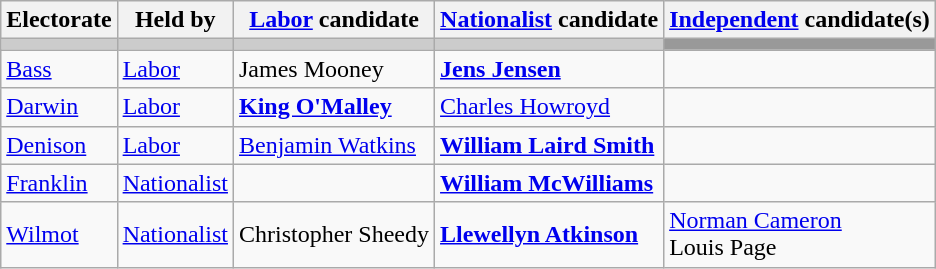<table class="wikitable">
<tr>
<th>Electorate</th>
<th>Held by</th>
<th><a href='#'>Labor</a> candidate</th>
<th><a href='#'>Nationalist</a> candidate</th>
<th><a href='#'>Independent</a> candidate(s)</th>
</tr>
<tr bgcolor="#cccccc">
<td></td>
<td></td>
<td></td>
<td></td>
<td bgcolor="#999999"></td>
</tr>
<tr>
<td><a href='#'>Bass</a></td>
<td><a href='#'>Labor</a></td>
<td>James Mooney</td>
<td><strong><a href='#'>Jens Jensen</a></strong></td>
<td></td>
</tr>
<tr>
<td><a href='#'>Darwin</a></td>
<td><a href='#'>Labor</a></td>
<td><strong><a href='#'>King O'Malley</a></strong></td>
<td><a href='#'>Charles Howroyd</a></td>
<td></td>
</tr>
<tr>
<td><a href='#'>Denison</a></td>
<td><a href='#'>Labor</a></td>
<td><a href='#'>Benjamin Watkins</a></td>
<td><strong><a href='#'>William Laird Smith</a></strong></td>
<td></td>
</tr>
<tr>
<td><a href='#'>Franklin</a></td>
<td><a href='#'>Nationalist</a></td>
<td></td>
<td><strong><a href='#'>William McWilliams</a></strong></td>
<td></td>
</tr>
<tr>
<td><a href='#'>Wilmot</a></td>
<td><a href='#'>Nationalist</a></td>
<td>Christopher Sheedy</td>
<td><strong><a href='#'>Llewellyn Atkinson</a></strong></td>
<td><a href='#'>Norman Cameron</a><br>Louis Page</td>
</tr>
</table>
